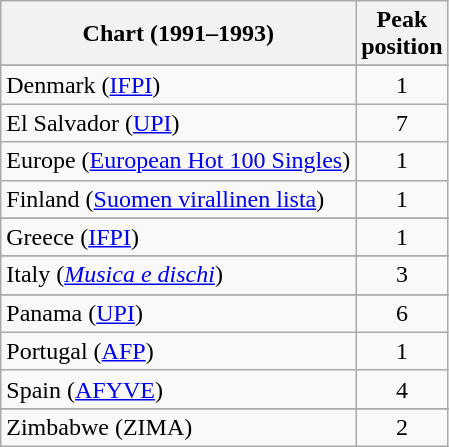<table class="wikitable sortable">
<tr>
<th>Chart (1991–1993)</th>
<th>Peak<br>position</th>
</tr>
<tr>
</tr>
<tr>
</tr>
<tr>
</tr>
<tr>
</tr>
<tr>
</tr>
<tr>
<td>Denmark (<a href='#'>IFPI</a>)</td>
<td align="center">1</td>
</tr>
<tr>
<td>El Salvador (<a href='#'>UPI</a>)</td>
<td align="center">7</td>
</tr>
<tr>
<td>Europe (<a href='#'>European Hot 100 Singles</a>)</td>
<td align="center">1</td>
</tr>
<tr>
<td>Finland (<a href='#'>Suomen virallinen lista</a>)</td>
<td align="center">1</td>
</tr>
<tr>
</tr>
<tr>
</tr>
<tr>
<td>Greece (<a href='#'>IFPI</a>)</td>
<td align="center">1</td>
</tr>
<tr>
</tr>
<tr>
<td>Italy (<em><a href='#'>Musica e dischi</a></em>)</td>
<td align="center">3</td>
</tr>
<tr>
</tr>
<tr>
</tr>
<tr>
</tr>
<tr>
</tr>
<tr>
<td>Panama (<a href='#'>UPI</a>)</td>
<td align="center">6</td>
</tr>
<tr>
<td>Portugal (<a href='#'>AFP</a>)</td>
<td align="center">1</td>
</tr>
<tr>
<td>Spain (<a href='#'>AFYVE</a>)</td>
<td align="center">4</td>
</tr>
<tr>
</tr>
<tr>
</tr>
<tr>
</tr>
<tr>
</tr>
<tr>
</tr>
<tr>
</tr>
<tr>
<td>Zimbabwe (ZIMA)</td>
<td align="center">2</td>
</tr>
</table>
